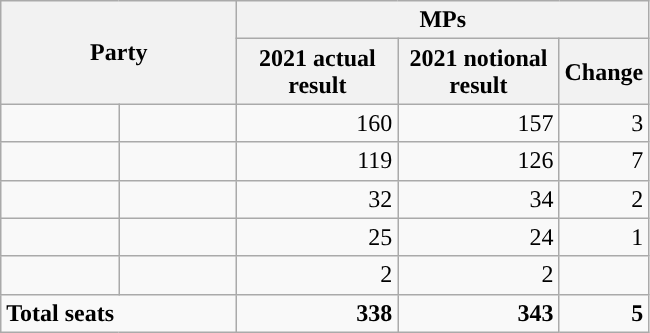<table class="wikitable" style="text-align:right;">
<tr>
<th colspan="2" rowspan="2" class=unsortable style="text-align: center; vertical-align: middle; width: 150px;">Party</th>
<th colspan="3" style="vertical-align: top;">MPs</th>
</tr>
<tr>
<th data-sort-type=number style="width: 100px;">2021 actual result</th>
<th data-sort-type=number style="width: 100px;">2021 notional result</th>
<th data-sort-type=number style="width: 50px;">Change</th>
</tr>
<tr>
<td style="background:"></td>
<td style="text-align:left"></td>
<td>160</td>
<td>157</td>
<td> 3</td>
</tr>
<tr>
<td style="background:"></td>
<td style="text-align:left"></td>
<td>119</td>
<td>126</td>
<td> 7</td>
</tr>
<tr>
<td style="background:"></td>
<td style="text-align:left"></td>
<td>32</td>
<td>34</td>
<td> 2</td>
</tr>
<tr>
<td style="background:"></td>
<td style="text-align:left"></td>
<td>25</td>
<td>24</td>
<td> 1</td>
</tr>
<tr>
<td style="background:"></td>
<td style="text-align:left"></td>
<td>2</td>
<td>2</td>
<td></td>
</tr>
<tr>
<td style="text-align: left;" colspan="2"><strong>Total seats</strong></td>
<td><strong>338</strong></td>
<td><strong>343</strong></td>
<td><strong>5</strong> </td>
</tr>
</table>
